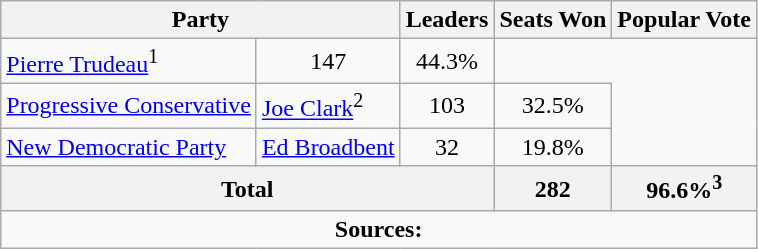<table class="wikitable">
<tr>
<th colspan="2">Party</th>
<th>Leaders</th>
<th>Seats Won</th>
<th>Popular Vote</th>
</tr>
<tr>
<td><a href='#'>Pierre Trudeau</a><sup>1</sup></td>
<td align=center>147</td>
<td align=center>44.3%</td>
</tr>
<tr>
<td><a href='#'>Progressive Conservative</a></td>
<td><a href='#'>Joe Clark</a><sup>2</sup></td>
<td align=center>103</td>
<td align=center>32.5%</td>
</tr>
<tr>
<td><a href='#'>New Democratic Party</a></td>
<td><a href='#'>Ed Broadbent</a></td>
<td align=center>32</td>
<td align=center>19.8%</td>
</tr>
<tr>
<th colspan=3 align=left>Total</th>
<th align=center>282</th>
<th align=center>96.6%<sup>3</sup></th>
</tr>
<tr>
<td align="center" colspan=5><strong>Sources:</strong> </td>
</tr>
</table>
